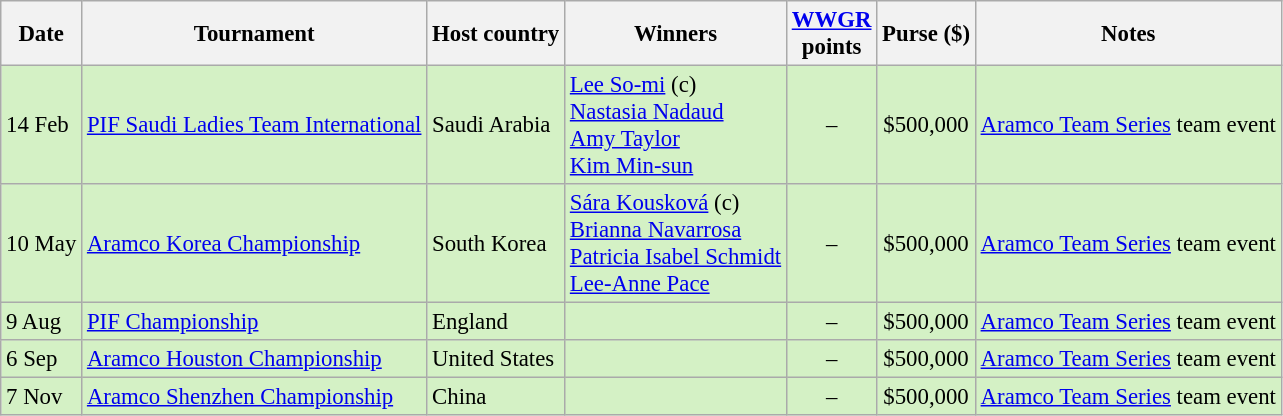<table class="wikitable sortable" style="font-size:95%">
<tr>
<th>Date</th>
<th>Tournament</th>
<th>Host country</th>
<th>Winners</th>
<th><a href='#'>WWGR</a><br>points</th>
<th>Purse ($)</th>
<th>Notes</th>
</tr>
<tr style="background:#D4F1C5;">
<td>14 Feb</td>
<td><a href='#'>PIF Saudi Ladies Team International</a></td>
<td>Saudi Arabia</td>
<td> <a href='#'>Lee So-mi</a> (c)<br> <a href='#'>Nastasia Nadaud</a><br> <a href='#'>Amy Taylor</a><br> <a href='#'>Kim Min-sun</a></td>
<td align=center>–</td>
<td align=center>$500,000</td>
<td><a href='#'>Aramco Team Series</a> team event</td>
</tr>
<tr style="background:#D4F1C5;">
<td>10 May</td>
<td><a href='#'>Aramco Korea Championship </a></td>
<td>South Korea</td>
<td> <a href='#'>Sára Kousková</a> (c)<br> <a href='#'>Brianna Navarrosa</a><br> <a href='#'>Patricia Isabel Schmidt</a><br> <a href='#'>Lee-Anne Pace</a></td>
<td align=center>–</td>
<td align=center>$500,000</td>
<td><a href='#'>Aramco Team Series</a> team event</td>
</tr>
<tr style="background:#D4F1C5;">
<td>9 Aug</td>
<td><a href='#'>PIF Championship</a></td>
<td>England</td>
<td></td>
<td align=center>–</td>
<td align=center>$500,000</td>
<td><a href='#'>Aramco Team Series</a> team event</td>
</tr>
<tr style="background:#D4F1C5;">
<td>6 Sep</td>
<td><a href='#'>Aramco Houston Championship</a></td>
<td>United States</td>
<td></td>
<td align=center>–</td>
<td align=center>$500,000</td>
<td><a href='#'>Aramco Team Series</a> team event</td>
</tr>
<tr style="background:#D4F1C5;">
<td>7 Nov</td>
<td><a href='#'>Aramco Shenzhen Championship</a></td>
<td>China</td>
<td></td>
<td align=center>–</td>
<td align=center>$500,000</td>
<td><a href='#'>Aramco Team Series</a> team event</td>
</tr>
</table>
